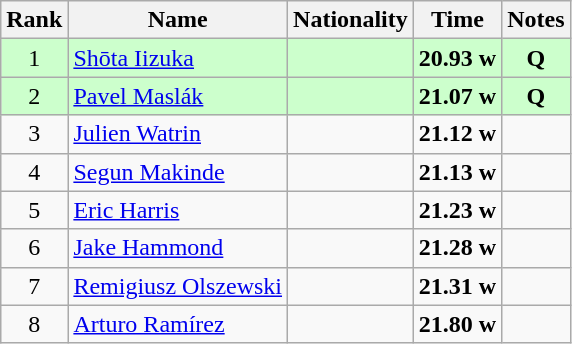<table class="wikitable sortable" style="text-align:center">
<tr>
<th>Rank</th>
<th>Name</th>
<th>Nationality</th>
<th>Time</th>
<th>Notes</th>
</tr>
<tr bgcolor=ccffcc>
<td>1</td>
<td align=left><a href='#'>Shōta Iizuka</a></td>
<td align=left></td>
<td><strong>20.93</strong> <strong>w</strong></td>
<td><strong>Q</strong></td>
</tr>
<tr bgcolor=ccffcc>
<td>2</td>
<td align=left><a href='#'>Pavel Maslák</a></td>
<td align=left></td>
<td><strong>21.07</strong> <strong>w</strong></td>
<td><strong>Q</strong></td>
</tr>
<tr>
<td>3</td>
<td align=left><a href='#'>Julien Watrin</a></td>
<td align=left></td>
<td><strong>21.12</strong> <strong>w</strong></td>
<td></td>
</tr>
<tr>
<td>4</td>
<td align=left><a href='#'>Segun Makinde</a></td>
<td align=left></td>
<td><strong>21.13</strong> <strong>w</strong></td>
<td></td>
</tr>
<tr>
<td>5</td>
<td align=left><a href='#'>Eric Harris</a></td>
<td align=left></td>
<td><strong>21.23</strong> <strong>w</strong></td>
<td></td>
</tr>
<tr>
<td>6</td>
<td align=left><a href='#'>Jake Hammond</a></td>
<td align=left></td>
<td><strong>21.28</strong> <strong>w</strong></td>
<td></td>
</tr>
<tr>
<td>7</td>
<td align=left><a href='#'>Remigiusz Olszewski</a></td>
<td align=left></td>
<td><strong>21.31</strong> <strong>w</strong></td>
<td></td>
</tr>
<tr>
<td>8</td>
<td align=left><a href='#'>Arturo Ramírez</a></td>
<td align=left></td>
<td><strong>21.80</strong> <strong>w</strong></td>
<td></td>
</tr>
</table>
